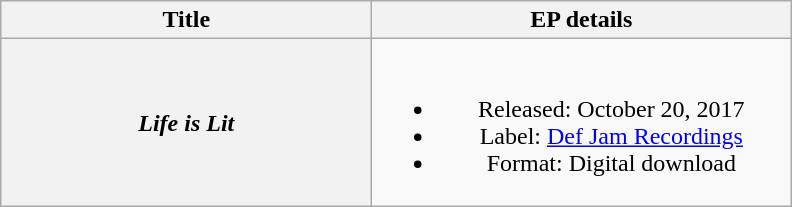<table class="wikitable plainrowheaders" style="text-align:center;">
<tr>
<th scope="col" style="width:15em;">Title</th>
<th scope="col" style="width:17em;">EP details</th>
</tr>
<tr>
<th scope="row"><em>Life is Lit</em></th>
<td><br><ul><li>Released: October 20, 2017</li><li>Label: <a href='#'>Def Jam Recordings</a></li><li>Format: Digital download</li></ul></td>
</tr>
</table>
